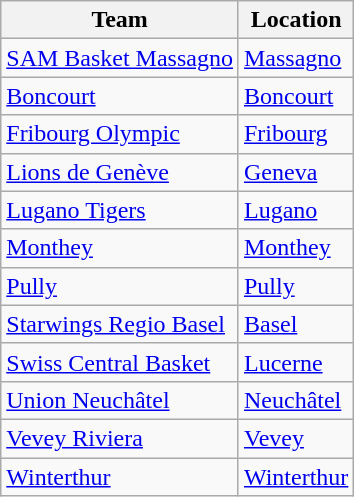<table class="wikitable sortable">
<tr>
<th>Team</th>
<th>Location</th>
</tr>
<tr>
<td><a href='#'>SAM Basket Massagno</a></td>
<td><a href='#'>Massagno</a></td>
</tr>
<tr>
<td><a href='#'>Boncourt</a></td>
<td><a href='#'>Boncourt</a></td>
</tr>
<tr>
<td><a href='#'>Fribourg Olympic</a></td>
<td><a href='#'>Fribourg</a></td>
</tr>
<tr>
<td><a href='#'>Lions de Genève</a></td>
<td><a href='#'>Geneva</a></td>
</tr>
<tr>
<td><a href='#'>Lugano Tigers</a></td>
<td><a href='#'>Lugano</a></td>
</tr>
<tr>
<td><a href='#'>Monthey</a></td>
<td><a href='#'>Monthey</a></td>
</tr>
<tr>
<td><a href='#'>Pully</a></td>
<td><a href='#'>Pully</a></td>
</tr>
<tr>
<td><a href='#'>Starwings Regio Basel</a></td>
<td><a href='#'>Basel</a></td>
</tr>
<tr>
<td><a href='#'>Swiss Central Basket</a></td>
<td><a href='#'>Lucerne</a></td>
</tr>
<tr>
<td><a href='#'>Union Neuchâtel</a></td>
<td><a href='#'>Neuchâtel</a></td>
</tr>
<tr>
<td><a href='#'>Vevey Riviera</a></td>
<td><a href='#'>Vevey</a></td>
</tr>
<tr>
<td><a href='#'>Winterthur</a></td>
<td><a href='#'>Winterthur</a></td>
</tr>
</table>
